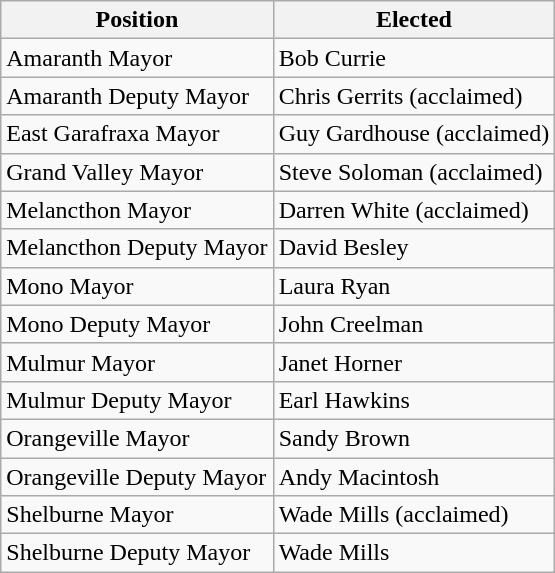<table class="wikitable">
<tr>
<th>Position</th>
<th>Elected</th>
</tr>
<tr>
<td>Amaranth Mayor</td>
<td>Bob Currie</td>
</tr>
<tr>
<td>Amaranth Deputy Mayor</td>
<td>Chris Gerrits (acclaimed)</td>
</tr>
<tr>
<td>East Garafraxa Mayor</td>
<td>Guy Gardhouse (acclaimed)</td>
</tr>
<tr>
<td>Grand Valley Mayor</td>
<td>Steve Soloman (acclaimed)</td>
</tr>
<tr>
<td>Melancthon Mayor</td>
<td>Darren White (acclaimed)</td>
</tr>
<tr>
<td>Melancthon Deputy Mayor</td>
<td>David Besley</td>
</tr>
<tr>
<td>Mono Mayor</td>
<td>Laura Ryan</td>
</tr>
<tr>
<td>Mono Deputy Mayor</td>
<td>John Creelman</td>
</tr>
<tr>
<td>Mulmur Mayor</td>
<td>Janet Horner</td>
</tr>
<tr>
<td>Mulmur Deputy Mayor</td>
<td>Earl Hawkins</td>
</tr>
<tr>
<td>Orangeville Mayor</td>
<td>Sandy Brown</td>
</tr>
<tr>
<td>Orangeville Deputy Mayor</td>
<td>Andy Macintosh</td>
</tr>
<tr>
<td>Shelburne Mayor</td>
<td>Wade Mills (acclaimed)</td>
</tr>
<tr>
<td>Shelburne Deputy Mayor</td>
<td>Wade Mills</td>
</tr>
</table>
